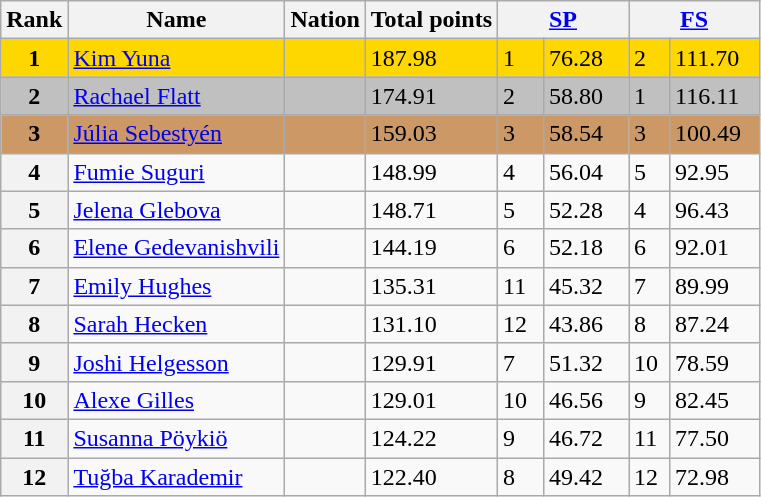<table class="wikitable sortable">
<tr>
<th>Rank</th>
<th>Name</th>
<th>Nation</th>
<th>Total points</th>
<th colspan="2" width="80px"><a href='#'>SP</a></th>
<th colspan="2" width="80px"><a href='#'>FS</a></th>
</tr>
<tr bgcolor="gold">
<td align="center"><strong>1</strong></td>
<td><a href='#'>Kim Yuna</a></td>
<td></td>
<td>187.98</td>
<td>1</td>
<td>76.28</td>
<td>2</td>
<td>111.70</td>
</tr>
<tr bgcolor="silver">
<td align="center"><strong>2</strong></td>
<td><a href='#'>Rachael Flatt</a></td>
<td></td>
<td>174.91</td>
<td>2</td>
<td>58.80</td>
<td>1</td>
<td>116.11</td>
</tr>
<tr bgcolor="cc9966">
<td align="center"><strong>3</strong></td>
<td><a href='#'>Júlia Sebestyén</a></td>
<td></td>
<td>159.03</td>
<td>3</td>
<td>58.54</td>
<td>3</td>
<td>100.49</td>
</tr>
<tr>
<th>4</th>
<td><a href='#'>Fumie Suguri</a></td>
<td></td>
<td>148.99</td>
<td>4</td>
<td>56.04</td>
<td>5</td>
<td>92.95</td>
</tr>
<tr>
<th>5</th>
<td><a href='#'>Jelena Glebova</a></td>
<td></td>
<td>148.71</td>
<td>5</td>
<td>52.28</td>
<td>4</td>
<td>96.43</td>
</tr>
<tr>
<th>6</th>
<td><a href='#'>Elene Gedevanishvili</a></td>
<td></td>
<td>144.19</td>
<td>6</td>
<td>52.18</td>
<td>6</td>
<td>92.01</td>
</tr>
<tr>
<th>7</th>
<td><a href='#'>Emily Hughes</a></td>
<td></td>
<td>135.31</td>
<td>11</td>
<td>45.32</td>
<td>7</td>
<td>89.99</td>
</tr>
<tr>
<th>8</th>
<td><a href='#'>Sarah Hecken</a></td>
<td></td>
<td>131.10</td>
<td>12</td>
<td>43.86</td>
<td>8</td>
<td>87.24</td>
</tr>
<tr>
<th>9</th>
<td><a href='#'>Joshi Helgesson</a></td>
<td></td>
<td>129.91</td>
<td>7</td>
<td>51.32</td>
<td>10</td>
<td>78.59</td>
</tr>
<tr>
<th>10</th>
<td><a href='#'>Alexe Gilles</a></td>
<td></td>
<td>129.01</td>
<td>10</td>
<td>46.56</td>
<td>9</td>
<td>82.45</td>
</tr>
<tr>
<th>11</th>
<td><a href='#'>Susanna Pöykiö</a></td>
<td></td>
<td>124.22</td>
<td>9</td>
<td>46.72</td>
<td>11</td>
<td>77.50</td>
</tr>
<tr>
<th>12</th>
<td><a href='#'>Tuğba Karademir</a></td>
<td></td>
<td>122.40</td>
<td>8</td>
<td>49.42</td>
<td>12</td>
<td>72.98</td>
</tr>
</table>
